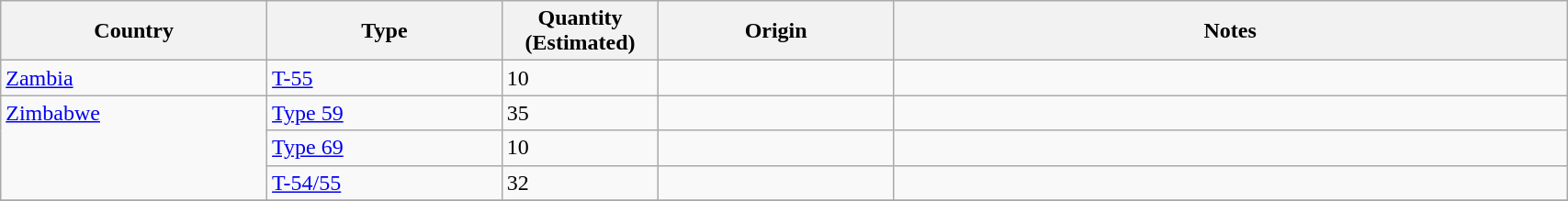<table class="wikitable" Width="90%">
<tr>
<th width="17%">Country</th>
<th width="15%">Type</th>
<th width="10%">Quantity (Estimated)</th>
<th width="15%">Origin</th>
<th>Notes</th>
</tr>
<tr>
<td rowspan="1" valign="top"><a href='#'>Zambia</a></td>
<td><a href='#'>T-55</a></td>
<td>10</td>
<td></td>
<td></td>
</tr>
<tr>
<td rowspan="3" valign="top"><a href='#'>Zimbabwe</a></td>
<td><a href='#'>Type 59</a></td>
<td>35</td>
<td><br></td>
<td></td>
</tr>
<tr>
<td><a href='#'>Type 69</a></td>
<td>10</td>
<td><br></td>
<td></td>
</tr>
<tr>
<td><a href='#'>T-54/55</a></td>
<td>32</td>
<td></td>
<td></td>
</tr>
<tr>
</tr>
</table>
